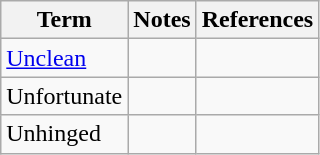<table class="wikitable">
<tr>
<th>Term</th>
<th>Notes</th>
<th>References</th>
</tr>
<tr>
<td><a href='#'>Unclean</a></td>
<td></td>
<td></td>
</tr>
<tr>
<td>Unfortunate</td>
<td></td>
<td></td>
</tr>
<tr>
<td>Unhinged</td>
<td></td>
<td></td>
</tr>
</table>
